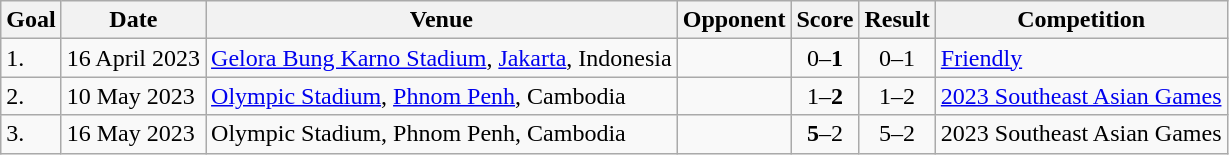<table class="wikitable">
<tr>
<th>Goal</th>
<th>Date</th>
<th>Venue</th>
<th>Opponent</th>
<th>Score</th>
<th>Result</th>
<th>Competition</th>
</tr>
<tr>
<td>1.</td>
<td>16 April 2023</td>
<td><a href='#'>Gelora Bung Karno Stadium</a>, <a href='#'>Jakarta</a>, Indonesia</td>
<td></td>
<td align=center>0–<strong>1</strong></td>
<td align=center>0–1</td>
<td><a href='#'>Friendly</a></td>
</tr>
<tr>
<td>2.</td>
<td>10 May 2023</td>
<td><a href='#'>Olympic Stadium</a>, <a href='#'>Phnom Penh</a>, Cambodia</td>
<td></td>
<td align=center>1–<strong>2</strong></td>
<td align=center>1–2</td>
<td><a href='#'>2023 Southeast Asian Games</a></td>
</tr>
<tr>
<td>3.</td>
<td>16 May 2023</td>
<td>Olympic Stadium, Phnom Penh, Cambodia</td>
<td></td>
<td align=center><strong>5</strong>–2</td>
<td align=center>5–2</td>
<td>2023 Southeast Asian Games</td>
</tr>
</table>
